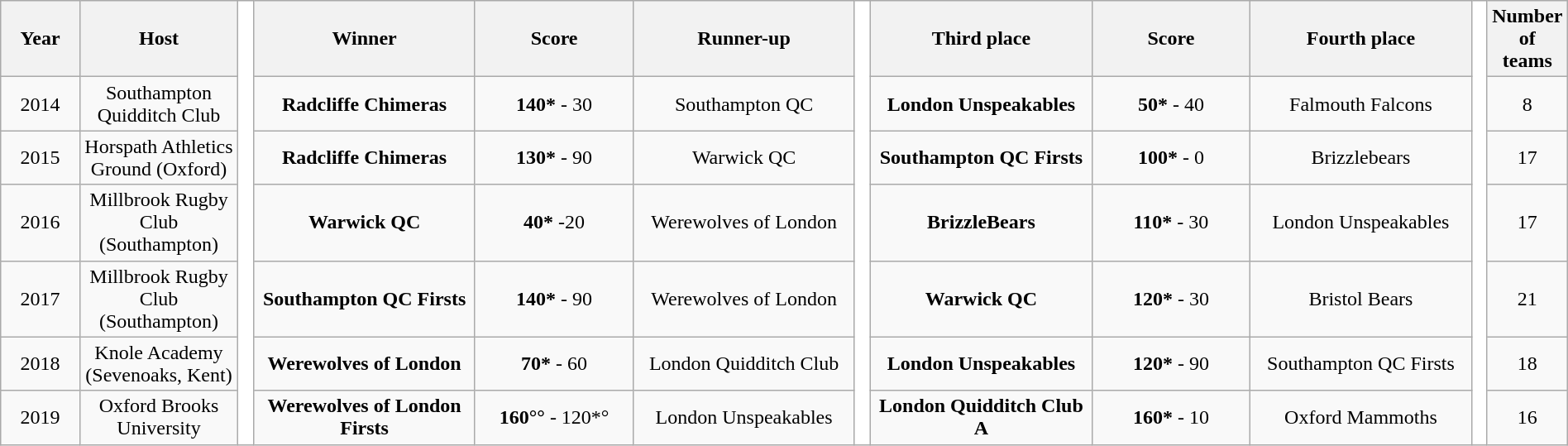<table class="wikitable" style="text-align:center;width:100%">
<tr>
<th width=5%>Year</th>
<th width=10%>Host</th>
<th rowspan="7" style="width:1%;background:#fff"></th>
<th width=14%>Winner</th>
<th width=10%>Score</th>
<th width=14%>Runner-up</th>
<th rowspan="7" style="width:1%;background:#fff"></th>
<th width=14%>Third place</th>
<th width=10%>Score</th>
<th width=14%>Fourth place</th>
<th rowspan="7" style="width:1%;background:#fff"></th>
<th width=4%>Number of teams</th>
</tr>
<tr>
<td>2014</td>
<td>Southampton Quidditch Club</td>
<td><strong>Radcliffe Chimeras</strong></td>
<td><strong>140*</strong> - 30</td>
<td>Southampton QC</td>
<td><strong>London Unspeakables</strong></td>
<td><strong>50*</strong> - 40</td>
<td>Falmouth Falcons</td>
<td>8</td>
</tr>
<tr>
<td>2015</td>
<td>Horspath Athletics Ground (Oxford)</td>
<td><strong>Radcliffe Chimeras</strong></td>
<td><strong>130*</strong> - 90</td>
<td>Warwick QC</td>
<td><strong>Southampton QC Firsts</strong></td>
<td><strong>100*</strong> - 0</td>
<td>Brizzlebears</td>
<td>17</td>
</tr>
<tr>
<td>2016</td>
<td>Millbrook Rugby Club (Southampton)</td>
<td><strong>Warwick QC</strong></td>
<td><strong>40*</strong> -20</td>
<td>Werewolves of London</td>
<td><strong>BrizzleBears</strong></td>
<td><strong>110*</strong> - 30</td>
<td>London Unspeakables</td>
<td>17</td>
</tr>
<tr>
<td>2017</td>
<td>Millbrook Rugby Club (Southampton)</td>
<td><strong>Southampton QC Firsts</strong></td>
<td><strong>140*</strong> - 90</td>
<td>Werewolves of London</td>
<td><strong>Warwick QC</strong></td>
<td><strong>120*</strong> - 30</td>
<td>Bristol Bears</td>
<td>21</td>
</tr>
<tr>
<td>2018</td>
<td>Knole Academy (Sevenoaks, Kent)</td>
<td><strong>Werewolves of London</strong></td>
<td><strong>70*</strong> - 60 </td>
<td>London Quidditch Club</td>
<td><strong>London Unspeakables</strong></td>
<td><strong>120*</strong> - 90</td>
<td>Southampton QC Firsts</td>
<td>18</td>
</tr>
<tr>
<td>2019</td>
<td>Oxford Brooks University</td>
<td><strong>Werewolves of London Firsts</strong></td>
<td><strong>160°°</strong> - 120*°</td>
<td>London Unspeakables</td>
<td><strong>London Quidditch Club A</strong></td>
<td><strong>160*</strong> - 10</td>
<td>Oxford Mammoths</td>
<td>16</td>
</tr>
</table>
